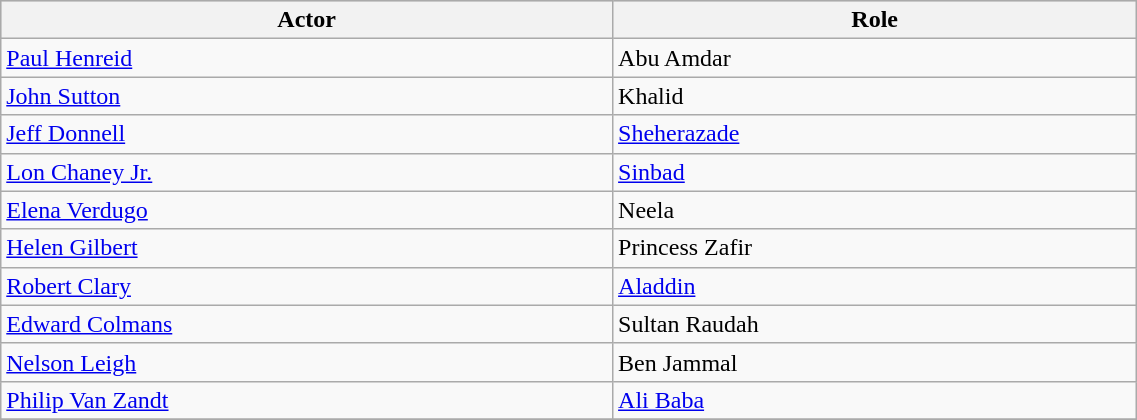<table class="wikitable" width="60%">
<tr bgcolor="#CCCCCC">
<th>Actor</th>
<th>Role</th>
</tr>
<tr>
<td><a href='#'>Paul Henreid</a></td>
<td>Abu Amdar</td>
</tr>
<tr>
<td><a href='#'>John Sutton</a></td>
<td>Khalid</td>
</tr>
<tr>
<td><a href='#'>Jeff Donnell</a></td>
<td><a href='#'>Sheherazade</a></td>
</tr>
<tr>
<td><a href='#'>Lon Chaney Jr.</a></td>
<td><a href='#'>Sinbad</a></td>
</tr>
<tr>
<td><a href='#'>Elena Verdugo</a></td>
<td>Neela</td>
</tr>
<tr>
<td><a href='#'>Helen Gilbert</a></td>
<td>Princess Zafir</td>
</tr>
<tr>
<td><a href='#'>Robert Clary</a></td>
<td><a href='#'>Aladdin</a></td>
</tr>
<tr>
<td><a href='#'>Edward Colmans</a></td>
<td>Sultan Raudah</td>
</tr>
<tr>
<td><a href='#'>Nelson Leigh</a></td>
<td>Ben Jammal</td>
</tr>
<tr>
<td><a href='#'>Philip Van Zandt</a></td>
<td><a href='#'>Ali Baba</a></td>
</tr>
<tr>
</tr>
</table>
